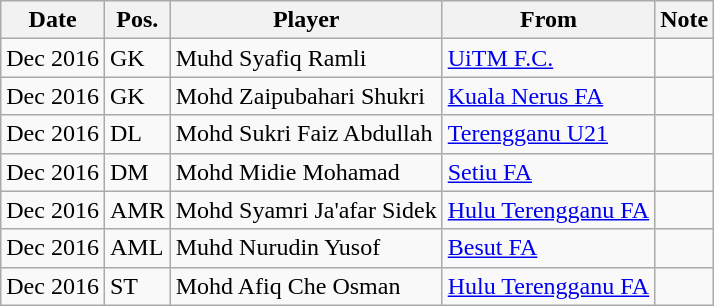<table class="wikitable sortable">
<tr>
<th>Date</th>
<th>Pos.</th>
<th>Player</th>
<th>From</th>
<th>Note</th>
</tr>
<tr>
<td>Dec 2016</td>
<td>GK</td>
<td> Muhd Syafiq Ramli</td>
<td> <a href='#'>UiTM F.C.</a></td>
<td></td>
</tr>
<tr>
<td>Dec 2016</td>
<td>GK</td>
<td> Mohd Zaipubahari Shukri</td>
<td> <a href='#'>Kuala Nerus FA</a></td>
<td></td>
</tr>
<tr>
<td>Dec 2016</td>
<td>DL</td>
<td> Mohd Sukri Faiz Abdullah</td>
<td> <a href='#'>Terengganu U21</a></td>
<td></td>
</tr>
<tr>
<td>Dec 2016</td>
<td>DM</td>
<td> Mohd Midie Mohamad</td>
<td> <a href='#'>Setiu FA</a></td>
<td></td>
</tr>
<tr>
<td>Dec 2016</td>
<td>AMR</td>
<td> Mohd Syamri Ja'afar Sidek</td>
<td> <a href='#'>Hulu Terengganu FA</a></td>
<td></td>
</tr>
<tr>
<td>Dec 2016</td>
<td>AML</td>
<td> Muhd Nurudin Yusof</td>
<td> <a href='#'>Besut FA</a></td>
<td></td>
</tr>
<tr>
<td>Dec 2016</td>
<td>ST</td>
<td> Mohd Afiq Che Osman</td>
<td> <a href='#'>Hulu Terengganu FA</a></td>
<td></td>
</tr>
</table>
